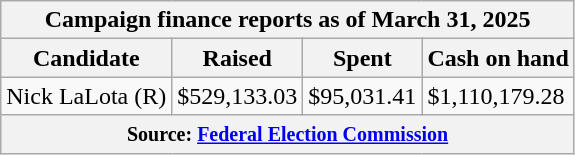<table class="wikitable sortable">
<tr>
<th colspan=4>Campaign finance reports as of March 31, 2025</th>
</tr>
<tr style="text-align:center;">
<th>Candidate</th>
<th>Raised</th>
<th>Spent</th>
<th>Cash on hand</th>
</tr>
<tr>
<td>Nick LaLota (R)</td>
<td>$529,133.03</td>
<td>$95,031.41</td>
<td>$1,110,179.28</td>
</tr>
<tr>
<th colspan="4"><small>Source: <a href='#'>Federal Election Commission</a></small></th>
</tr>
</table>
